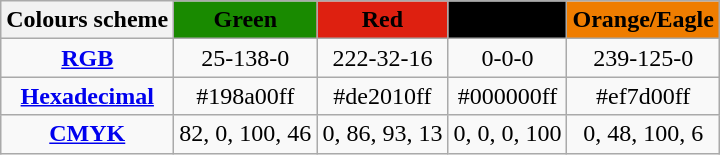<table class="wikitable" style="text-align:center;">
<tr>
<th>Colours scheme<br></th>
<th style="background-color:#198a00ff"><span>Green</span></th>
<th style="background-color:#de2010ff"><span>Red</span></th>
<th style="background-color:#000000ff"><span>Black</span></th>
<th style="background-color:#ef7d00ff">Orange/Eagle</th>
</tr>
<tr>
<td><strong><a href='#'>RGB</a></strong></td>
<td>25-138-0</td>
<td>222-32-16</td>
<td>0-0-0</td>
<td>239-125-0</td>
</tr>
<tr>
<td><strong><a href='#'>Hexadecimal</a></strong></td>
<td>#198a00ff</td>
<td>#de2010ff</td>
<td>#000000ff</td>
<td>#ef7d00ff</td>
</tr>
<tr>
<td><strong><a href='#'>CMYK</a></strong></td>
<td>82, 0, 100, 46</td>
<td>0, 86, 93, 13</td>
<td>0, 0, 0, 100</td>
<td>0, 48, 100, 6</td>
</tr>
</table>
